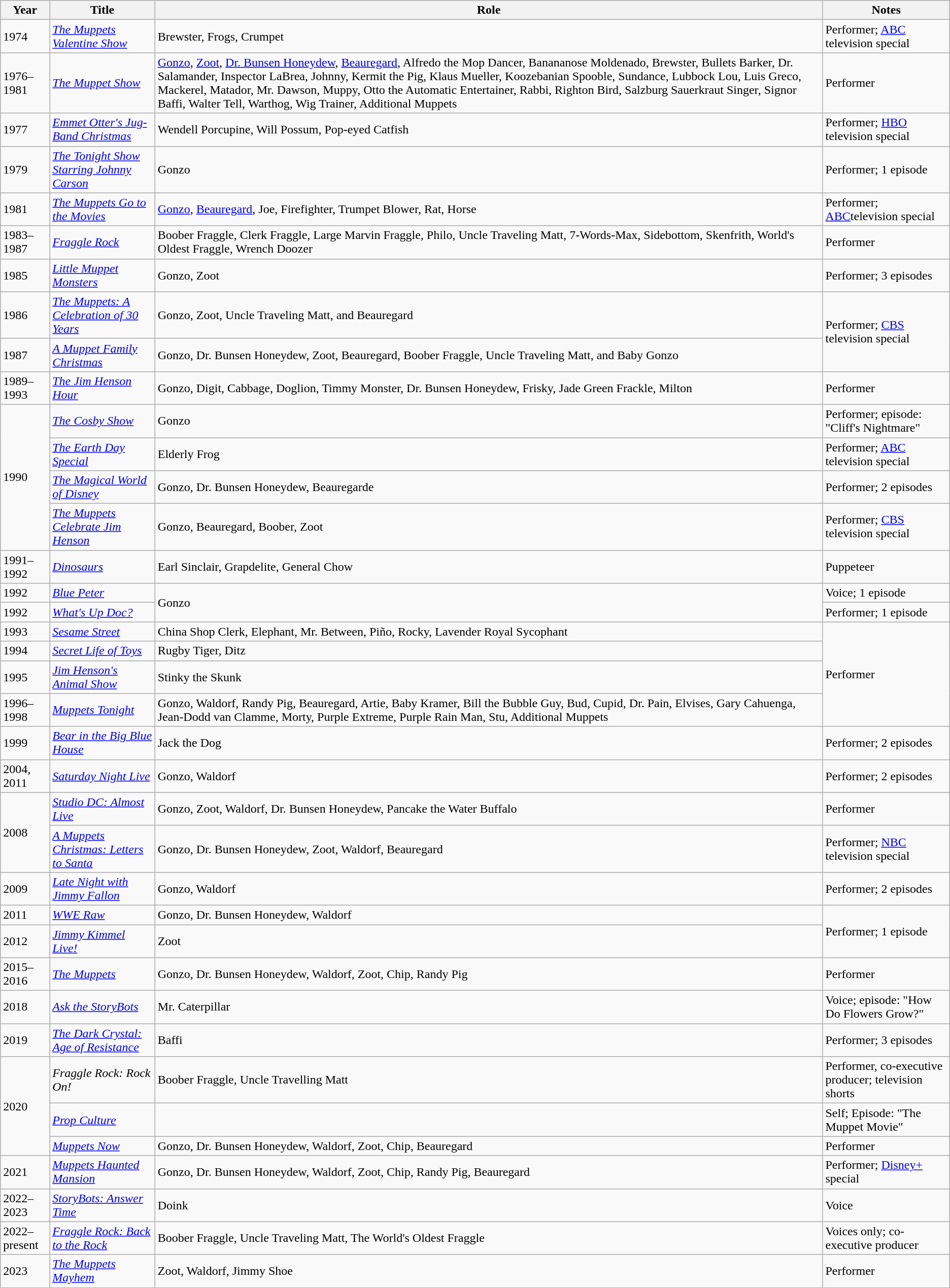<table class="wikitable">
<tr>
<th>Year</th>
<th>Title</th>
<th>Role</th>
<th>Notes</th>
</tr>
<tr>
<td>1974</td>
<td><em><a href='#'>The Muppets Valentine Show</a></em></td>
<td>Brewster, Frogs, Crumpet</td>
<td>Performer; <a href='#'>ABC</a> television special</td>
</tr>
<tr>
<td>1976–1981</td>
<td><em><a href='#'>The Muppet Show</a></em></td>
<td><a href='#'>Gonzo</a>, <a href='#'>Zoot</a>, <a href='#'>Dr. Bunsen Honeydew</a>, <a href='#'>Beauregard</a>, Alfredo the Mop Dancer, Banananose Moldenado, Brewster, Bullets Barker, Dr. Salamander, Inspector LaBrea, Johnny, Kermit the Pig, Klaus Mueller, Koozebanian Spooble, Sundance, Lubbock Lou, Luis Greco, Mackerel, Matador, Mr. Dawson, Muppy, Otto the Automatic Entertainer, Rabbi, Righton Bird, Salzburg Sauerkraut Singer, Signor Baffi, Walter Tell, Warthog, Wig Trainer, Additional Muppets</td>
<td>Performer</td>
</tr>
<tr>
<td>1977</td>
<td><em><a href='#'>Emmet Otter's Jug-Band Christmas</a></em></td>
<td>Wendell Porcupine, Will Possum, Pop-eyed Catfish</td>
<td>Performer; <a href='#'>HBO</a> television special</td>
</tr>
<tr>
<td>1979</td>
<td><em><a href='#'>The Tonight Show Starring Johnny Carson</a></em></td>
<td>Gonzo</td>
<td>Performer; 1 episode</td>
</tr>
<tr>
<td>1981</td>
<td><em><a href='#'>The Muppets Go to the Movies</a></em></td>
<td><a href='#'>Gonzo</a>, <a href='#'>Beauregard</a>, Joe, Firefighter, Trumpet Blower, Rat, Horse</td>
<td>Performer; <a href='#'>ABC</a>television special</td>
</tr>
<tr>
<td>1983–1987</td>
<td><em><a href='#'>Fraggle Rock</a></em></td>
<td>Boober Fraggle, Clerk Fraggle, Large Marvin Fraggle, Philo, Uncle Traveling Matt, 7-Words-Max, Sidebottom, Skenfrith, World's Oldest Fraggle, Wrench Doozer</td>
<td>Performer</td>
</tr>
<tr>
<td>1985</td>
<td><em><a href='#'>Little Muppet Monsters</a></em></td>
<td>Gonzo, Zoot</td>
<td>Performer; 3 episodes</td>
</tr>
<tr>
<td>1986</td>
<td><em><a href='#'>The Muppets: A Celebration of 30 Years</a></em></td>
<td>Gonzo, Zoot, Uncle Traveling Matt, and Beauregard</td>
<td rowspan="2">Performer; <a href='#'>CBS</a> television special</td>
</tr>
<tr>
<td>1987</td>
<td><em><a href='#'>A Muppet Family Christmas</a></em></td>
<td>Gonzo, Dr. Bunsen Honeydew, Zoot, Beauregard, Boober Fraggle, Uncle Traveling Matt, and Baby Gonzo</td>
</tr>
<tr>
<td>1989–1993</td>
<td><em><a href='#'>The Jim Henson Hour</a></em></td>
<td>Gonzo, Digit, Cabbage, Doglion, Timmy Monster, Dr. Bunsen Honeydew, Frisky, Jade Green Frackle, Milton</td>
<td>Performer</td>
</tr>
<tr>
<td rowspan="4">1990</td>
<td><em><a href='#'>The Cosby Show</a></em></td>
<td>Gonzo</td>
<td>Performer; episode: "Cliff's Nightmare"</td>
</tr>
<tr>
<td><em><a href='#'>The Earth Day Special</a></em></td>
<td>Elderly Frog</td>
<td>Performer; <a href='#'>ABC</a> television special</td>
</tr>
<tr>
<td><em><a href='#'>The Magical World of Disney</a></em></td>
<td>Gonzo, Dr. Bunsen Honeydew, Beauregarde</td>
<td>Performer; 2 episodes</td>
</tr>
<tr>
<td><em><a href='#'>The Muppets Celebrate Jim Henson</a></em></td>
<td>Gonzo, Beauregard, Boober, Zoot</td>
<td>Performer; <a href='#'>CBS</a> television special</td>
</tr>
<tr>
<td>1991–1992</td>
<td><em><a href='#'>Dinosaurs</a></em></td>
<td>Earl Sinclair, Grapdelite, General Chow</td>
<td>Puppeteer</td>
</tr>
<tr>
<td>1992</td>
<td><em><a href='#'>Blue Peter</a></em></td>
<td rowspan="2">Gonzo</td>
<td>Voice; 1 episode</td>
</tr>
<tr>
<td>1992</td>
<td><em><a href='#'>What's Up Doc?</a></em></td>
<td>Performer; 1 episode</td>
</tr>
<tr>
<td>1993</td>
<td><em><a href='#'>Sesame Street</a></em></td>
<td>China Shop Clerk, Elephant, Mr. Between, Piño, Rocky, Lavender Royal Sycophant</td>
<td rowspan="4">Performer</td>
</tr>
<tr>
<td>1994</td>
<td><em><a href='#'>Secret Life of Toys</a></em></td>
<td>Rugby Tiger, Ditz</td>
</tr>
<tr>
<td>1995</td>
<td><em><a href='#'>Jim Henson's Animal Show</a></em></td>
<td>Stinky the Skunk</td>
</tr>
<tr>
<td>1996–1998</td>
<td><em><a href='#'>Muppets Tonight</a></em></td>
<td>Gonzo, Waldorf, Randy Pig, Beauregard, Artie, Baby Kramer, Bill the Bubble Guy, Bud, Cupid, Dr. Pain, Elvises, Gary Cahuenga, Jean-Dodd van Clamme, Morty, Purple Extreme, Purple Rain Man, Stu, Additional Muppets</td>
</tr>
<tr>
<td>1999</td>
<td><em><a href='#'>Bear in the Big Blue House</a></em></td>
<td>Jack the Dog</td>
<td>Performer; 2 episodes</td>
</tr>
<tr>
<td>2004, 2011</td>
<td><em><a href='#'>Saturday Night Live</a></em></td>
<td>Gonzo, Waldorf</td>
<td>Performer; 2 episodes</td>
</tr>
<tr>
<td rowspan="2">2008</td>
<td><em><a href='#'>Studio DC: Almost Live</a></em></td>
<td>Gonzo, Zoot, Waldorf, Dr. Bunsen Honeydew, Pancake the Water Buffalo</td>
<td>Performer</td>
</tr>
<tr>
<td><em><a href='#'>A Muppets Christmas: Letters to Santa</a></em></td>
<td>Gonzo, Dr. Bunsen Honeydew, Zoot, Waldorf, Beauregard</td>
<td>Performer; <a href='#'>NBC</a> television special</td>
</tr>
<tr>
<td>2009</td>
<td><em><a href='#'>Late Night with Jimmy Fallon</a></em></td>
<td>Gonzo, Waldorf</td>
<td>Performer; 2 episodes</td>
</tr>
<tr>
<td>2011</td>
<td><em><a href='#'>WWE Raw</a></em></td>
<td>Gonzo, Dr. Bunsen Honeydew, Waldorf</td>
<td rowspan="2">Performer; 1 episode</td>
</tr>
<tr>
<td>2012</td>
<td><em><a href='#'>Jimmy Kimmel Live!</a></em></td>
<td>Zoot</td>
</tr>
<tr>
<td>2015–2016</td>
<td><em><a href='#'>The Muppets</a></em></td>
<td>Gonzo, Dr. Bunsen Honeydew, Waldorf, Zoot, Chip, Randy Pig</td>
<td>Performer</td>
</tr>
<tr>
<td>2018</td>
<td><em><a href='#'>Ask the StoryBots</a></em></td>
<td>Mr. Caterpillar</td>
<td>Voice; episode: "How Do Flowers Grow?"</td>
</tr>
<tr>
<td>2019</td>
<td><em><a href='#'>The Dark Crystal: Age of Resistance</a></em></td>
<td>Baffi</td>
<td>Performer; 3 episodes</td>
</tr>
<tr>
<td rowspan="3">2020</td>
<td><em>Fraggle Rock: Rock On!</em></td>
<td>Boober Fraggle, Uncle Travelling Matt</td>
<td>Performer, co-executive producer; television shorts</td>
</tr>
<tr>
<td><em><a href='#'>Prop Culture</a></em></td>
<td></td>
<td>Self; Episode: "The Muppet Movie"</td>
</tr>
<tr>
<td><em><a href='#'>Muppets Now</a></em></td>
<td>Gonzo, Dr. Bunsen Honeydew, Waldorf, Zoot, Chip, Beauregard</td>
<td>Performer</td>
</tr>
<tr>
<td>2021</td>
<td><em><a href='#'>Muppets Haunted Mansion</a></em></td>
<td>Gonzo, Dr. Bunsen Honeydew, Waldorf, Zoot, Chip, Randy Pig, Beauregard</td>
<td>Performer; <a href='#'>Disney+</a> special</td>
</tr>
<tr>
<td>2022–2023</td>
<td><a href='#'><em>StoryBots: Answer Time</em></a></td>
<td>Doink</td>
<td>Voice</td>
</tr>
<tr>
<td>2022–present</td>
<td><em><a href='#'>Fraggle Rock: Back to the Rock</a></em></td>
<td>Boober Fraggle, Uncle Traveling Matt, The World's Oldest Fraggle</td>
<td>Voices only; co-executive producer</td>
</tr>
<tr>
<td>2023</td>
<td><em><a href='#'>The Muppets Mayhem</a></em></td>
<td>Zoot, Waldorf, Jimmy Shoe</td>
<td>Performer</td>
</tr>
</table>
